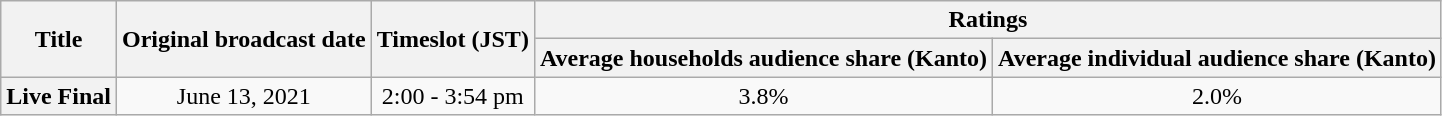<table class=wikitable style="text-align:center">
<tr>
<th rowspan="2">Title</th>
<th rowspan="2">Original broadcast date</th>
<th rowspan="2">Timeslot (JST)</th>
<th colspan="2">Ratings</th>
</tr>
<tr>
<th>Average households audience share (Kanto)</th>
<th>Average individual audience share (Kanto)</th>
</tr>
<tr>
<th>Live Final</th>
<td>June 13, 2021</td>
<td>2:00 - 3:54 pm</td>
<td>3.8%</td>
<td>2.0%</td>
</tr>
</table>
